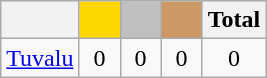<table class="wikitable">
<tr>
<th></th>
<th style="background-color:gold">        </th>
<th style="background-color:silver">      </th>
<th style="background-color:#CC9966">      </th>
<th>Total</th>
</tr>
<tr align="center">
<td> <a href='#'>Tuvalu</a></td>
<td>0</td>
<td>0</td>
<td>0</td>
<td>0</td>
</tr>
</table>
